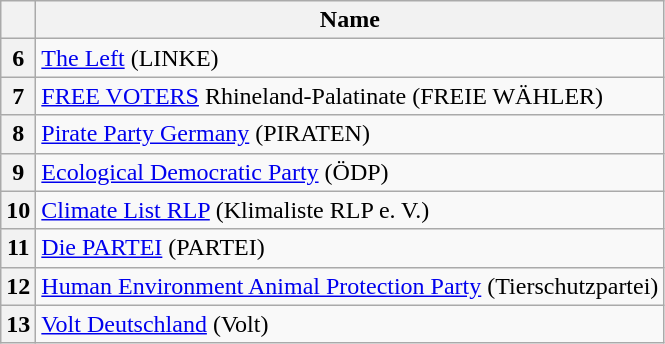<table class="wikitable">
<tr>
<th></th>
<th>Name</th>
</tr>
<tr>
<th>6</th>
<td><a href='#'>The Left</a> (LINKE)</td>
</tr>
<tr>
<th>7</th>
<td><a href='#'>FREE VOTERS</a> Rhineland-Palatinate (FREIE WÄHLER)</td>
</tr>
<tr>
<th>8</th>
<td><a href='#'>Pirate Party Germany</a> (PIRATEN)</td>
</tr>
<tr>
<th>9</th>
<td><a href='#'>Ecological Democratic Party</a> (ÖDP)</td>
</tr>
<tr>
<th>10</th>
<td><a href='#'>Climate List RLP</a> (Klimaliste RLP e. V.)</td>
</tr>
<tr>
<th>11</th>
<td><a href='#'>Die PARTEI</a> (PARTEI)</td>
</tr>
<tr>
<th>12</th>
<td><a href='#'>Human Environment Animal Protection Party</a> (Tierschutzpartei)</td>
</tr>
<tr>
<th>13</th>
<td><a href='#'>Volt Deutschland</a> (Volt)</td>
</tr>
</table>
